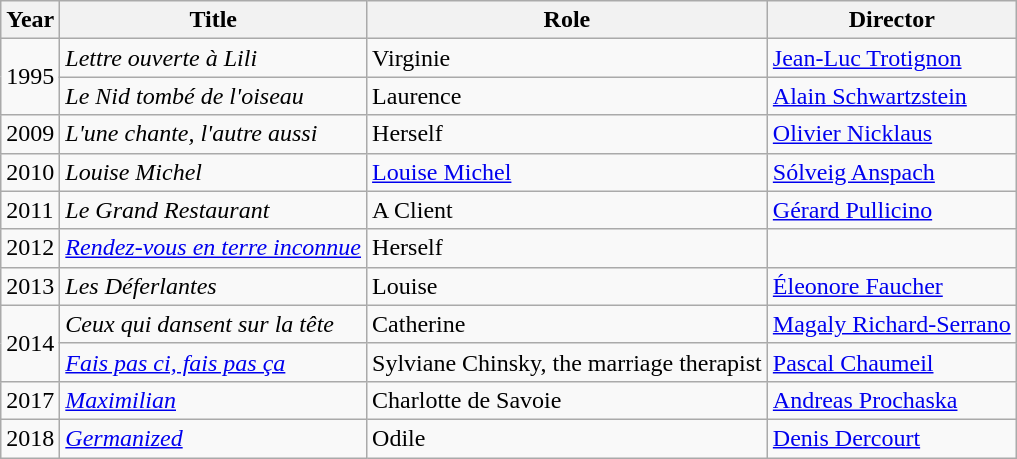<table class="wikitable sortable">
<tr>
<th>Year</th>
<th>Title</th>
<th>Role</th>
<th>Director</th>
</tr>
<tr>
<td rowspan=2>1995</td>
<td><em>Lettre ouverte à Lili</em></td>
<td>Virginie</td>
<td><a href='#'>Jean-Luc Trotignon</a></td>
</tr>
<tr>
<td><em>Le Nid tombé de l'oiseau</em></td>
<td>Laurence</td>
<td><a href='#'>Alain Schwartzstein</a></td>
</tr>
<tr>
<td>2009</td>
<td><em>L'une chante, l'autre aussi</em></td>
<td>Herself</td>
<td><a href='#'>Olivier Nicklaus</a></td>
</tr>
<tr>
<td>2010</td>
<td><em>Louise Michel </em></td>
<td><a href='#'>Louise Michel</a></td>
<td><a href='#'>Sólveig Anspach</a></td>
</tr>
<tr>
<td>2011</td>
<td><em>Le Grand Restaurant</em></td>
<td>A Client</td>
<td><a href='#'>Gérard Pullicino</a></td>
</tr>
<tr>
<td>2012</td>
<td><em><a href='#'>Rendez-vous en terre inconnue</a></em></td>
<td>Herself</td>
<td></td>
</tr>
<tr>
<td>2013</td>
<td><em>Les Déferlantes</em></td>
<td>Louise</td>
<td><a href='#'>Éleonore Faucher</a></td>
</tr>
<tr>
<td rowspan=2>2014</td>
<td><em>Ceux qui dansent sur la tête</em></td>
<td>Catherine</td>
<td><a href='#'>Magaly Richard-Serrano</a></td>
</tr>
<tr>
<td><em><a href='#'>Fais pas ci, fais pas ça</a></em></td>
<td>Sylviane Chinsky, the marriage therapist</td>
<td><a href='#'>Pascal Chaumeil</a></td>
</tr>
<tr>
<td>2017</td>
<td><em><a href='#'>Maximilian</a></em></td>
<td>Charlotte de Savoie</td>
<td><a href='#'>Andreas Prochaska</a></td>
</tr>
<tr>
<td>2018</td>
<td><em><a href='#'>Germanized</a></em></td>
<td>Odile</td>
<td><a href='#'>Denis Dercourt</a></td>
</tr>
</table>
